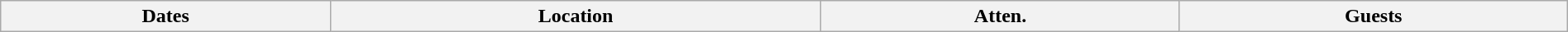<table class="wikitable" width="100%">
<tr>
<th>Dates</th>
<th>Location</th>
<th>Atten.</th>
<th>Guests<br>
















</th>
</tr>
</table>
